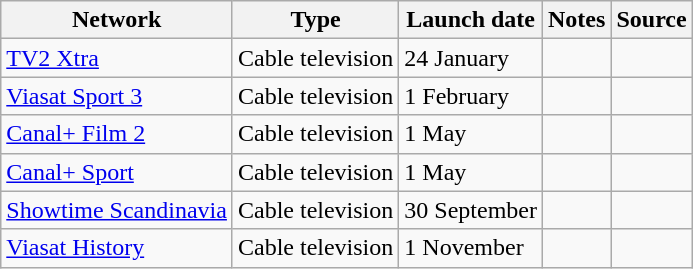<table class="wikitable sortable">
<tr>
<th>Network</th>
<th>Type</th>
<th>Launch date</th>
<th>Notes</th>
<th>Source</th>
</tr>
<tr>
<td><a href='#'>TV2 Xtra</a></td>
<td>Cable television</td>
<td>24 January</td>
<td></td>
<td></td>
</tr>
<tr>
<td><a href='#'>Viasat Sport 3</a></td>
<td>Cable television</td>
<td>1 February</td>
<td></td>
<td></td>
</tr>
<tr>
<td><a href='#'>Canal+ Film 2</a></td>
<td>Cable television</td>
<td>1 May</td>
<td></td>
<td></td>
</tr>
<tr>
<td><a href='#'>Canal+ Sport</a></td>
<td>Cable television</td>
<td>1 May</td>
<td></td>
<td></td>
</tr>
<tr>
<td><a href='#'>Showtime Scandinavia</a></td>
<td>Cable television</td>
<td>30 September</td>
<td></td>
<td></td>
</tr>
<tr>
<td><a href='#'>Viasat History</a></td>
<td>Cable television</td>
<td>1 November</td>
<td></td>
<td></td>
</tr>
</table>
